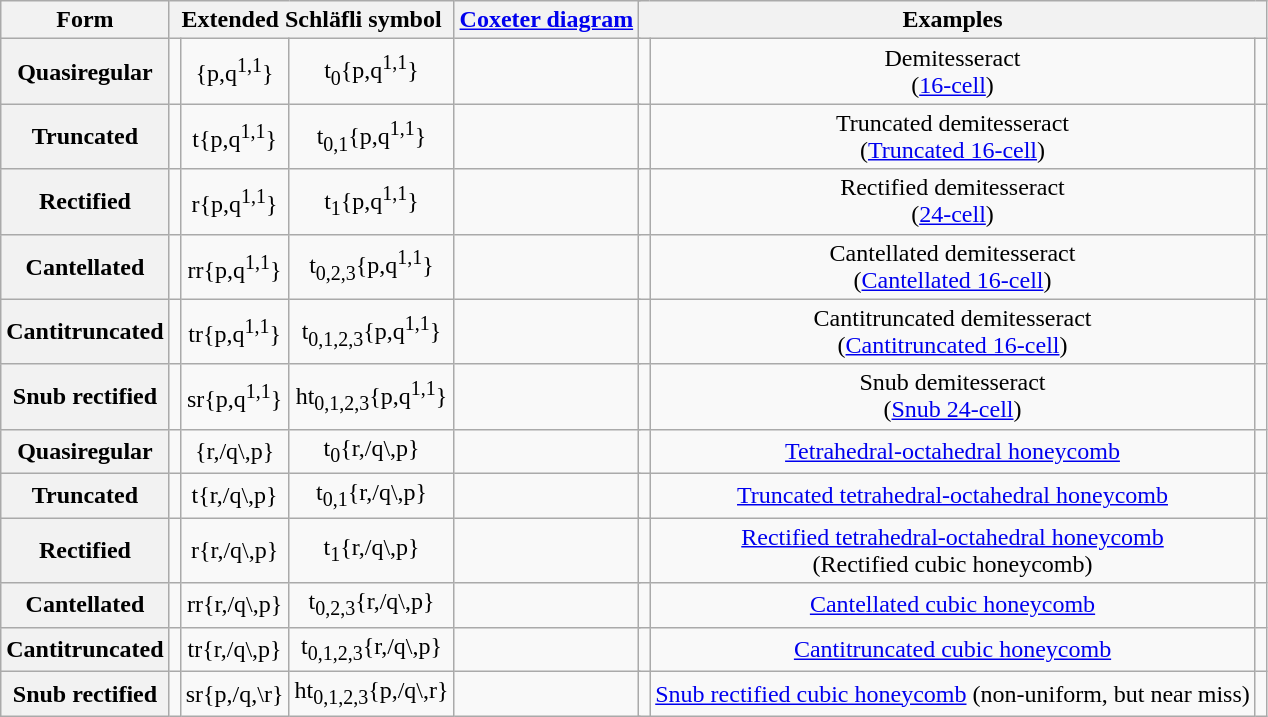<table class="wikitable">
<tr>
<th>Form</th>
<th colspan=3>Extended Schläfli symbol</th>
<th colspan=2><a href='#'>Coxeter diagram</a></th>
<th colspan=3>Examples</th>
</tr>
<tr align=center>
<th>Quasiregular</th>
<td></td>
<td>{p,q<sup>1,1</sup>}</td>
<td>t<sub>0</sub>{p,q<sup>1,1</sup>}</td>
<td colspan=2></td>
<td></td>
<td>Demitesseract<br>(<a href='#'>16-cell</a>)</td>
<td></td>
</tr>
<tr align=center>
<th>Truncated</th>
<td></td>
<td>t{p,q<sup>1,1</sup>}</td>
<td>t<sub>0,1</sub>{p,q<sup>1,1</sup>}</td>
<td colspan=2></td>
<td></td>
<td>Truncated demitesseract<br>(<a href='#'>Truncated 16-cell</a>)</td>
<td></td>
</tr>
<tr align=center>
<th>Rectified</th>
<td></td>
<td>r{p,q<sup>1,1</sup>}</td>
<td>t<sub>1</sub>{p,q<sup>1,1</sup>}</td>
<td colspan=2></td>
<td></td>
<td>Rectified demitesseract<br>(<a href='#'>24-cell</a>)</td>
<td></td>
</tr>
<tr align=center>
<th>Cantellated</th>
<td></td>
<td>rr{p,q<sup>1,1</sup>}</td>
<td>t<sub>0,2,3</sub>{p,q<sup>1,1</sup>}</td>
<td colspan=2></td>
<td></td>
<td>Cantellated demitesseract<br>(<a href='#'>Cantellated 16-cell</a>)</td>
<td></td>
</tr>
<tr align=center>
<th>Cantitruncated</th>
<td></td>
<td>tr{p,q<sup>1,1</sup>}</td>
<td>t<sub>0,1,2,3</sub>{p,q<sup>1,1</sup>}</td>
<td colspan=2></td>
<td></td>
<td>Cantitruncated demitesseract<br>(<a href='#'>Cantitruncated 16-cell</a>)</td>
<td></td>
</tr>
<tr align=center>
<th>Snub rectified</th>
<td></td>
<td>sr{p,q<sup>1,1</sup>}</td>
<td>ht<sub>0,1,2,3</sub>{p,q<sup>1,1</sup>}</td>
<td colspan=2></td>
<td></td>
<td>Snub demitesseract<br>(<a href='#'>Snub 24-cell</a>)</td>
<td></td>
</tr>
<tr align=center>
<th>Quasiregular</th>
<td></td>
<td>{r,/q\,p}</td>
<td>t<sub>0</sub>{r,/q\,p}</td>
<td colspan=2></td>
<td></td>
<td><a href='#'>Tetrahedral-octahedral honeycomb</a></td>
<td></td>
</tr>
<tr align=center>
<th>Truncated</th>
<td></td>
<td>t{r,/q\,p}</td>
<td>t<sub>0,1</sub>{r,/q\,p}</td>
<td colspan=2></td>
<td></td>
<td><a href='#'>Truncated tetrahedral-octahedral honeycomb</a></td>
<td></td>
</tr>
<tr align=center>
<th>Rectified</th>
<td></td>
<td>r{r,/q\,p}</td>
<td>t<sub>1</sub>{r,/q\,p}</td>
<td colspan=2></td>
<td></td>
<td><a href='#'>Rectified tetrahedral-octahedral honeycomb</a><br>(Rectified cubic honeycomb)</td>
<td></td>
</tr>
<tr align=center>
<th>Cantellated</th>
<td></td>
<td>rr{r,/q\,p}</td>
<td>t<sub>0,2,3</sub>{r,/q\,p}</td>
<td colspan=2></td>
<td></td>
<td><a href='#'>Cantellated cubic honeycomb</a></td>
<td></td>
</tr>
<tr align=center>
<th>Cantitruncated</th>
<td></td>
<td>tr{r,/q\,p}</td>
<td>t<sub>0,1,2,3</sub>{r,/q\,p}</td>
<td colspan=2></td>
<td></td>
<td><a href='#'>Cantitruncated cubic honeycomb</a></td>
<td></td>
</tr>
<tr align=center>
<th>Snub rectified</th>
<td></td>
<td>sr{p,/q,\r}</td>
<td>ht<sub>0,1,2,3</sub>{p,/q\,r}</td>
<td colspan=2></td>
<td></td>
<td><a href='#'>Snub rectified cubic honeycomb</a> (non-uniform, but near miss)</td>
<td></td>
</tr>
</table>
